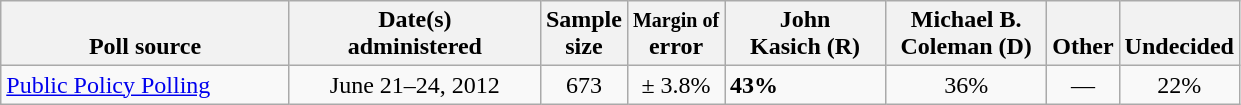<table class="wikitable">
<tr valign= bottom>
<th style="width:185px;">Poll source</th>
<th style="width:160px;">Date(s)<br>administered</th>
<th class=small>Sample<br>size</th>
<th><small>Margin of</small><br>error</th>
<th style="width:100px;">John<br>Kasich (R)</th>
<th style="width:100px;">Michael B.<br>Coleman (D)</th>
<th>Other</th>
<th>Undecided</th>
</tr>
<tr>
<td><a href='#'>Public Policy Polling</a></td>
<td align=center>June 21–24, 2012</td>
<td align=center>673</td>
<td align=center>± 3.8%</td>
<td><strong>43%</strong></td>
<td align=center>36%</td>
<td align=center>—</td>
<td align=center>22%</td>
</tr>
</table>
